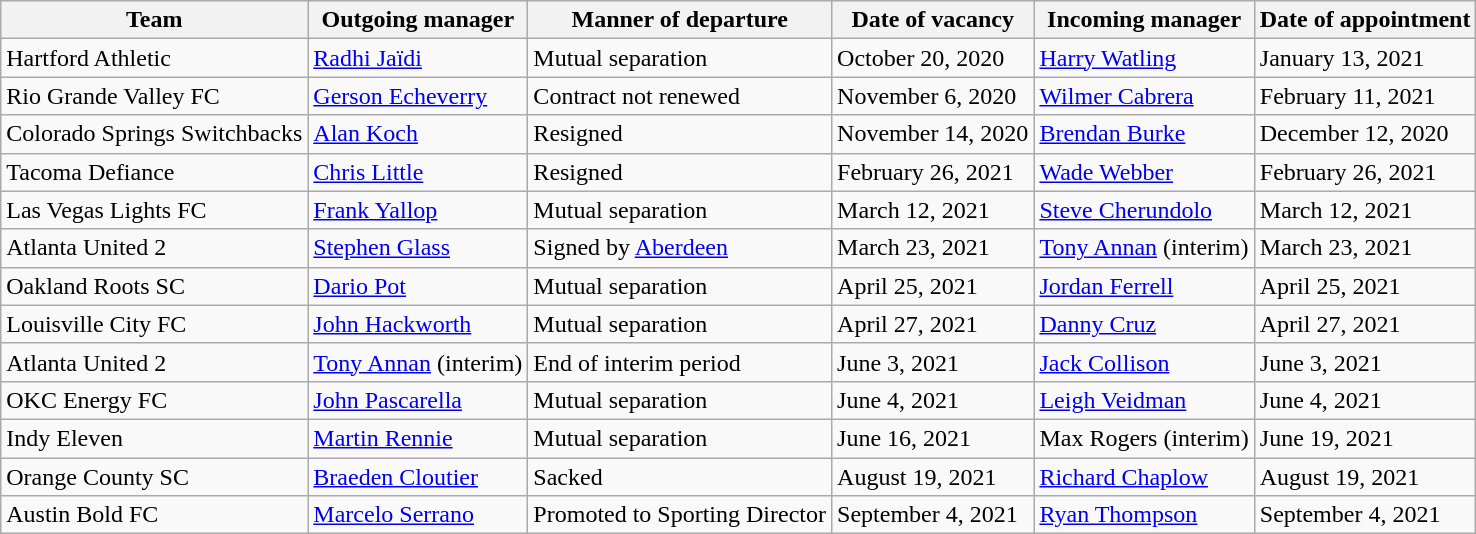<table class="wikitable sortable">
<tr>
<th>Team</th>
<th>Outgoing manager</th>
<th>Manner of departure</th>
<th>Date of vacancy</th>
<th>Incoming manager</th>
<th>Date of appointment</th>
</tr>
<tr>
<td>Hartford Athletic</td>
<td> <a href='#'>Radhi Jaïdi</a></td>
<td>Mutual separation</td>
<td>October 20, 2020</td>
<td> <a href='#'>Harry Watling</a></td>
<td>January 13, 2021</td>
</tr>
<tr>
<td>Rio Grande Valley FC</td>
<td> <a href='#'>Gerson Echeverry</a></td>
<td>Contract not renewed</td>
<td>November 6, 2020</td>
<td> <a href='#'>Wilmer Cabrera</a></td>
<td>February 11, 2021</td>
</tr>
<tr>
<td>Colorado Springs Switchbacks</td>
<td> <a href='#'>Alan Koch</a></td>
<td>Resigned</td>
<td>November 14, 2020</td>
<td> <a href='#'>Brendan Burke</a></td>
<td>December 12, 2020</td>
</tr>
<tr>
<td>Tacoma Defiance</td>
<td> <a href='#'>Chris Little</a></td>
<td>Resigned</td>
<td>February 26, 2021</td>
<td> <a href='#'>Wade Webber</a></td>
<td>February 26, 2021</td>
</tr>
<tr>
<td>Las Vegas Lights FC</td>
<td> <a href='#'>Frank Yallop</a></td>
<td>Mutual separation</td>
<td>March 12, 2021</td>
<td> <a href='#'>Steve Cherundolo</a></td>
<td>March 12, 2021</td>
</tr>
<tr>
<td>Atlanta United 2</td>
<td> <a href='#'>Stephen Glass</a></td>
<td>Signed by <a href='#'>Aberdeen</a></td>
<td>March 23, 2021</td>
<td> <a href='#'>Tony Annan</a> (interim)</td>
<td>March 23, 2021</td>
</tr>
<tr>
<td>Oakland Roots SC</td>
<td> <a href='#'>Dario Pot</a></td>
<td>Mutual separation</td>
<td>April 25, 2021</td>
<td> <a href='#'>Jordan Ferrell</a></td>
<td>April 25, 2021</td>
</tr>
<tr>
<td>Louisville City FC</td>
<td> <a href='#'>John Hackworth</a></td>
<td>Mutual separation</td>
<td>April 27, 2021</td>
<td> <a href='#'>Danny Cruz</a></td>
<td>April 27, 2021</td>
</tr>
<tr>
<td>Atlanta United 2</td>
<td> <a href='#'>Tony Annan</a> (interim)</td>
<td>End of interim period</td>
<td>June 3, 2021</td>
<td> <a href='#'>Jack Collison</a></td>
<td>June 3, 2021</td>
</tr>
<tr>
<td>OKC Energy FC</td>
<td> <a href='#'>John Pascarella</a></td>
<td>Mutual separation</td>
<td>June 4, 2021</td>
<td> <a href='#'>Leigh Veidman</a></td>
<td>June 4, 2021</td>
</tr>
<tr>
<td>Indy Eleven</td>
<td> <a href='#'>Martin Rennie</a></td>
<td>Mutual separation</td>
<td>June 16, 2021</td>
<td> Max Rogers (interim)</td>
<td>June 19, 2021</td>
</tr>
<tr>
<td>Orange County SC</td>
<td> <a href='#'>Braeden Cloutier</a></td>
<td>Sacked</td>
<td>August 19, 2021</td>
<td> <a href='#'>Richard Chaplow</a></td>
<td>August 19, 2021</td>
</tr>
<tr>
<td>Austin Bold FC</td>
<td> <a href='#'>Marcelo Serrano</a></td>
<td>Promoted to Sporting Director</td>
<td>September 4, 2021</td>
<td> <a href='#'>Ryan Thompson</a></td>
<td>September 4, 2021</td>
</tr>
</table>
